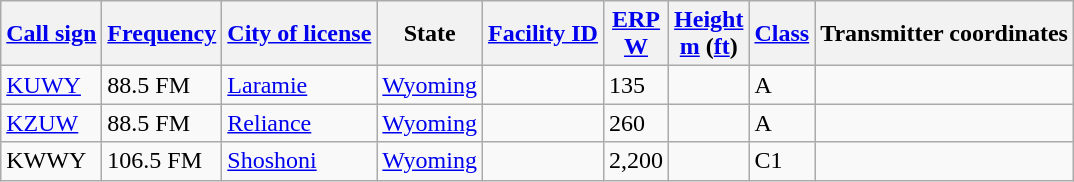<table class="wikitable sortable">
<tr>
<th><a href='#'>Call sign</a></th>
<th data-sort-type="number"><a href='#'>Frequency</a></th>
<th><a href='#'>City of license</a></th>
<th>State</th>
<th data-sort-type="number"><a href='#'>Facility ID</a></th>
<th data-sort-type="number"><a href='#'>ERP</a><br><a href='#'>W</a></th>
<th data-sort-type="number"><a href='#'>Height</a><br><a href='#'>m</a> (<a href='#'>ft</a>)</th>
<th><a href='#'>Class</a></th>
<th class="unsortable">Transmitter coordinates</th>
</tr>
<tr>
<td><a href='#'>KUWY</a></td>
<td>88.5 FM</td>
<td><a href='#'>Laramie</a></td>
<td><a href='#'>Wyoming</a></td>
<td></td>
<td>135</td>
<td></td>
<td>A</td>
<td></td>
</tr>
<tr>
<td><a href='#'>KZUW</a></td>
<td>88.5 FM</td>
<td><a href='#'>Reliance</a></td>
<td><a href='#'>Wyoming</a></td>
<td></td>
<td>260</td>
<td></td>
<td>A</td>
<td></td>
</tr>
<tr>
<td>KWWY</td>
<td>106.5 FM</td>
<td><a href='#'>Shoshoni</a></td>
<td><a href='#'>Wyoming</a></td>
<td></td>
<td>2,200</td>
<td></td>
<td>C1</td>
<td></td>
</tr>
</table>
